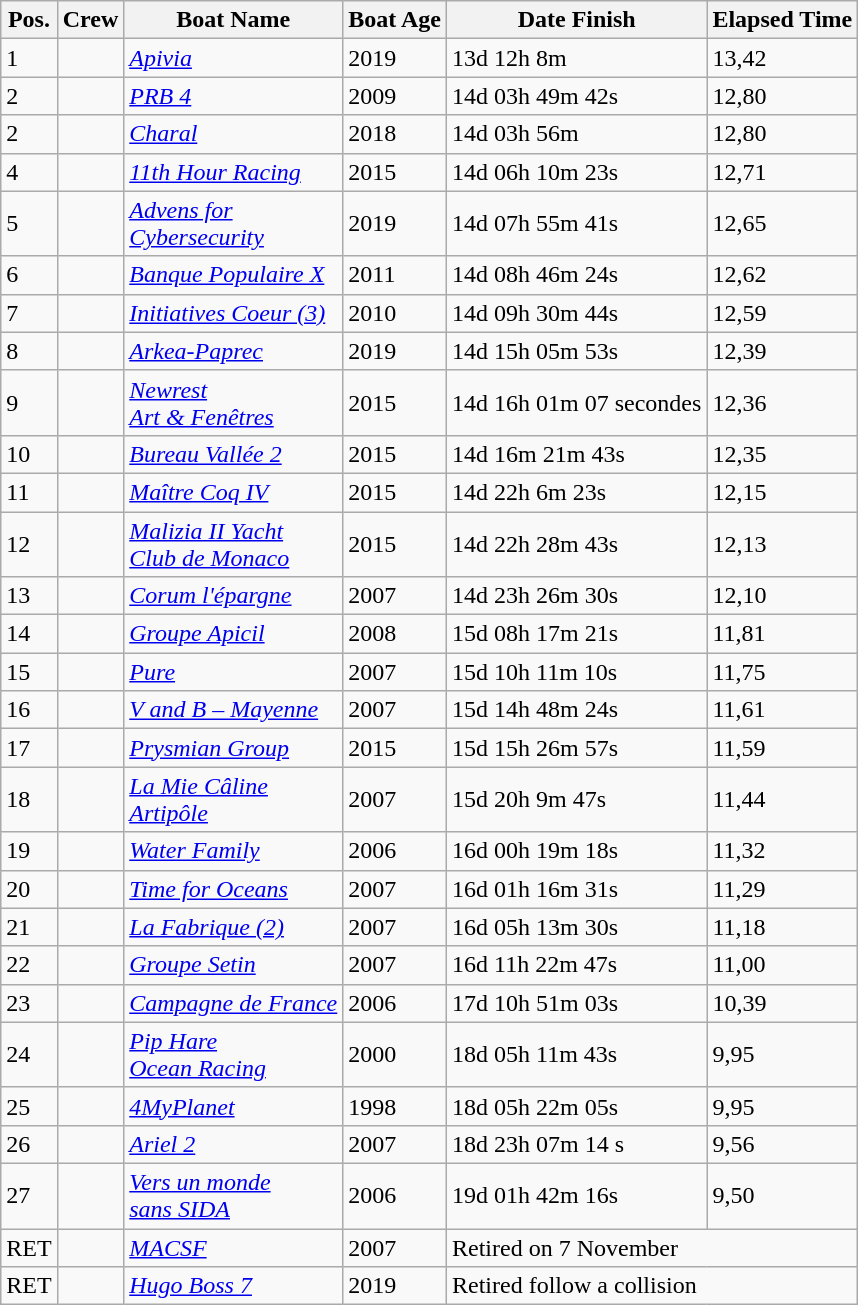<table class="wikitable sortable">
<tr>
<th>Pos.</th>
<th>Crew</th>
<th>Boat Name</th>
<th>Boat Age</th>
<th>Date Finish</th>
<th>Elapsed Time</th>
</tr>
<tr>
<td>1</td>
<td><br></td>
<td><em><a href='#'>Apivia</a></em></td>
<td>2019</td>
<td>13d 12h 8m</td>
<td>13,42</td>
</tr>
<tr>
<td>2</td>
<td><br></td>
<td><em><a href='#'>PRB 4</a></em></td>
<td>2009</td>
<td>14d 03h 49m 42s</td>
<td>12,80</td>
</tr>
<tr>
<td>2</td>
<td><br></td>
<td><em><a href='#'>Charal</a></em></td>
<td>2018</td>
<td>14d 03h 56m</td>
<td>12,80</td>
</tr>
<tr>
<td>4</td>
<td><br></td>
<td><em><a href='#'>11th Hour Racing</a></em></td>
<td>2015</td>
<td>14d 06h 10m 23s</td>
<td>12,71</td>
</tr>
<tr>
<td>5</td>
<td><br></td>
<td><em><a href='#'>Advens for<br>Cybersecurity</a></em></td>
<td>2019</td>
<td>14d 07h 55m 41s</td>
<td>12,65</td>
</tr>
<tr>
<td>6</td>
<td><br></td>
<td><em><a href='#'>Banque Populaire X</a></em></td>
<td>2011</td>
<td>14d 08h 46m 24s</td>
<td>12,62</td>
</tr>
<tr>
<td>7</td>
<td><br></td>
<td><em><a href='#'>Initiatives Coeur (3)</a></em></td>
<td>2010</td>
<td>14d 09h 30m 44s</td>
<td>12,59</td>
</tr>
<tr>
<td>8</td>
<td><br></td>
<td><em><a href='#'>Arkea-Paprec</a></em></td>
<td>2019</td>
<td>14d 15h 05m 53s</td>
<td>12,39</td>
</tr>
<tr>
<td>9</td>
<td><br></td>
<td><em><a href='#'>Newrest<br>Art & Fenêtres</a></em></td>
<td>2015</td>
<td>14d 16h 01m 07 secondes</td>
<td>12,36</td>
</tr>
<tr>
<td>10</td>
<td><br></td>
<td><em><a href='#'>Bureau Vallée 2</a></em></td>
<td>2015</td>
<td>14d 16m 21m 43s</td>
<td>12,35</td>
</tr>
<tr>
<td>11</td>
<td><br></td>
<td><em><a href='#'>Maître Coq IV</a></em></td>
<td>2015</td>
<td>14d 22h 6m 23s</td>
<td>12,15</td>
</tr>
<tr>
<td>12</td>
<td><br></td>
<td><em><a href='#'>Malizia II Yacht <br>Club de Monaco</a></em></td>
<td>2015</td>
<td>14d 22h 28m 43s</td>
<td>12,13</td>
</tr>
<tr>
<td>13</td>
<td><br></td>
<td><em><a href='#'>Corum l'épargne</a></em></td>
<td>2007</td>
<td>14d 23h 26m 30s</td>
<td>12,10</td>
</tr>
<tr>
<td>14</td>
<td><br></td>
<td><em><a href='#'>Groupe Apicil</a></em></td>
<td>2008</td>
<td>15d 08h 17m 21s</td>
<td>11,81</td>
</tr>
<tr>
<td>15</td>
<td><br></td>
<td><em><a href='#'>Pure</a></em></td>
<td>2007</td>
<td>15d 10h 11m 10s</td>
<td>11,75</td>
</tr>
<tr>
<td>16</td>
<td><br></td>
<td><em><a href='#'>V and B – Mayenne</a></em></td>
<td>2007</td>
<td>15d 14h 48m 24s</td>
<td>11,61</td>
</tr>
<tr>
<td>17</td>
<td><br></td>
<td><em><a href='#'>Prysmian Group</a></em></td>
<td>2015</td>
<td>15d 15h 26m 57s</td>
<td>11,59</td>
</tr>
<tr>
<td>18</td>
<td><br></td>
<td><em><a href='#'>La Mie Câline<br>Artipôle</a></em></td>
<td>2007</td>
<td>15d 20h 9m 47s</td>
<td>11,44</td>
</tr>
<tr>
<td>19</td>
<td><br></td>
<td><em><a href='#'>Water Family</a></em></td>
<td>2006</td>
<td>16d 00h 19m 18s</td>
<td>11,32</td>
</tr>
<tr>
<td>20</td>
<td><br></td>
<td><em><a href='#'>Time for Oceans</a></em></td>
<td>2007</td>
<td>16d 01h 16m 31s</td>
<td>11,29</td>
</tr>
<tr>
<td>21</td>
<td><br></td>
<td><em><a href='#'>La Fabrique (2)</a></em></td>
<td>2007</td>
<td>16d 05h 13m 30s</td>
<td>11,18</td>
</tr>
<tr>
<td>22</td>
<td><br></td>
<td><em><a href='#'>Groupe Setin</a></em></td>
<td>2007</td>
<td>16d 11h 22m 47s</td>
<td>11,00</td>
</tr>
<tr>
<td>23</td>
<td><br></td>
<td><em><a href='#'>Campagne de France</a></em></td>
<td>2006</td>
<td>17d 10h 51m 03s</td>
<td>10,39</td>
</tr>
<tr>
<td>24</td>
<td><br></td>
<td><em><a href='#'>Pip Hare<br>Ocean Racing</a></em></td>
<td>2000</td>
<td>18d 05h 11m 43s</td>
<td>9,95</td>
</tr>
<tr>
<td>25</td>
<td><br></td>
<td><em><a href='#'>4MyPlanet</a></em></td>
<td>1998</td>
<td>18d 05h 22m 05s</td>
<td>9,95</td>
</tr>
<tr>
<td>26</td>
<td><br></td>
<td><em><a href='#'>Ariel 2</a></em></td>
<td>2007</td>
<td>18d 23h 07m 14 s</td>
<td>9,56</td>
</tr>
<tr>
<td>27</td>
<td><br></td>
<td><em><a href='#'>Vers un monde<br>sans SIDA</a></em></td>
<td>2006</td>
<td>19d 01h 42m 16s</td>
<td>9,50</td>
</tr>
<tr>
<td>RET</td>
<td><br></td>
<td><em><a href='#'>MACSF</a></em></td>
<td>2007</td>
<td colspan="2">Retired on 7 November</td>
</tr>
<tr>
<td>RET</td>
<td><br></td>
<td><em><a href='#'>Hugo Boss 7</a></em></td>
<td>2019</td>
<td colspan="2">Retired follow a collision</td>
</tr>
</table>
